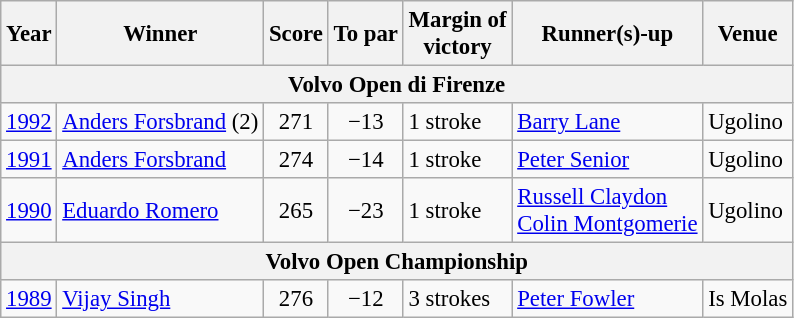<table class=wikitable style="font-size:95%">
<tr>
<th>Year</th>
<th>Winner</th>
<th>Score</th>
<th>To par</th>
<th>Margin of<br>victory</th>
<th>Runner(s)-up</th>
<th>Venue</th>
</tr>
<tr>
<th colspan=8>Volvo Open di Firenze</th>
</tr>
<tr>
<td><a href='#'>1992</a></td>
<td> <a href='#'>Anders Forsbrand</a> (2)</td>
<td align=center>271</td>
<td align=center>−13</td>
<td>1 stroke</td>
<td> <a href='#'>Barry Lane</a></td>
<td>Ugolino</td>
</tr>
<tr>
<td><a href='#'>1991</a></td>
<td> <a href='#'>Anders Forsbrand</a></td>
<td align=center>274</td>
<td align=center>−14</td>
<td>1 stroke</td>
<td> <a href='#'>Peter Senior</a></td>
<td>Ugolino</td>
</tr>
<tr>
<td><a href='#'>1990</a></td>
<td> <a href='#'>Eduardo Romero</a></td>
<td align=center>265</td>
<td align=center>−23</td>
<td>1 stroke</td>
<td> <a href='#'>Russell Claydon</a><br> <a href='#'>Colin Montgomerie</a></td>
<td>Ugolino</td>
</tr>
<tr>
<th colspan=8>Volvo Open Championship</th>
</tr>
<tr>
<td><a href='#'>1989</a></td>
<td> <a href='#'>Vijay Singh</a></td>
<td align=center>276</td>
<td align=center>−12</td>
<td>3 strokes</td>
<td> <a href='#'>Peter Fowler</a></td>
<td>Is Molas</td>
</tr>
</table>
